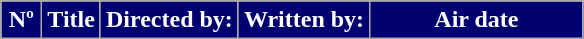<table class=wikitable style="background:#FFFFFF">
<tr>
<th style="background:#000070; color:#FFFFFF; width:20px">Nº</th>
<th style="background:#000070; color:#FFFFFF">Title</th>
<th style="background:#000070; color:#FFFFFF">Directed by:</th>
<th style="background:#000070; color:#FFFFFF">Written by:</th>
<th style="background:#000070; color:#FFFFFF; width:135px">Air date<br>











</th>
</tr>
</table>
